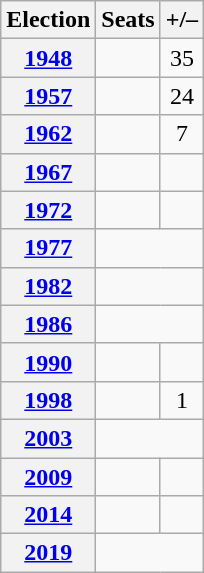<table class="wikitable" style="text-align: center">
<tr>
<th>Election</th>
<th>Seats</th>
<th>+/–</th>
</tr>
<tr>
<th><a href='#'>1948</a></th>
<td></td>
<td> 35</td>
</tr>
<tr>
<th><a href='#'>1957</a></th>
<td></td>
<td> 24</td>
</tr>
<tr>
<th><a href='#'>1962</a></th>
<td></td>
<td> 7</td>
</tr>
<tr>
<th><a href='#'>1967</a></th>
<td></td>
<td></td>
</tr>
<tr>
<th><a href='#'>1972</a></th>
<td></td>
<td></td>
</tr>
<tr>
<th><a href='#'>1977</a></th>
<td colspan="2"></td>
</tr>
<tr>
<th><a href='#'>1982</a></th>
<td colspan="2"></td>
</tr>
<tr>
<th><a href='#'>1986</a></th>
<td colspan="2"></td>
</tr>
<tr>
<th><a href='#'>1990</a></th>
<td></td>
<td></td>
</tr>
<tr>
<th><a href='#'>1998</a></th>
<td></td>
<td> 1</td>
</tr>
<tr>
<th><a href='#'>2003</a></th>
<td colspan="2"></td>
</tr>
<tr>
<th><a href='#'>2009</a></th>
<td></td>
<td></td>
</tr>
<tr>
<th><a href='#'>2014</a></th>
<td></td>
<td></td>
</tr>
<tr>
<th><a href='#'>2019</a></th>
<td colspan="2"></td>
</tr>
</table>
